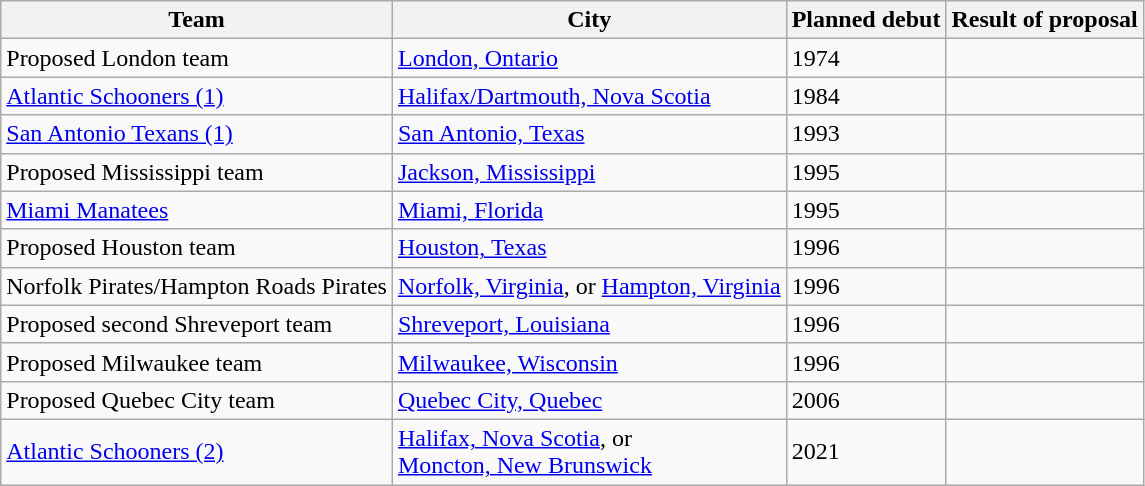<table class="wikitable">
<tr>
<th scope="col">Team</th>
<th scope="col">City</th>
<th scope="col">Planned debut</th>
<th scope="col">Result of proposal</th>
</tr>
<tr>
<td scope="row">Proposed London team</td>
<td><a href='#'>London, Ontario</a></td>
<td>1974</td>
<td></td>
</tr>
<tr>
<td scope="row"><a href='#'>Atlantic Schooners (1)</a></td>
<td><a href='#'>Halifax/Dartmouth, Nova Scotia</a></td>
<td>1984</td>
<td></td>
</tr>
<tr>
<td scope="row"><a href='#'>San Antonio Texans (1)</a></td>
<td><a href='#'>San Antonio, Texas</a></td>
<td>1993</td>
<td></td>
</tr>
<tr>
<td scope="row">Proposed Mississippi team</td>
<td><a href='#'>Jackson, Mississippi</a></td>
<td>1995</td>
<td></td>
</tr>
<tr>
<td scope="row"><a href='#'>Miami Manatees</a></td>
<td><a href='#'>Miami, Florida</a></td>
<td>1995</td>
<td></td>
</tr>
<tr>
<td scope="row">Proposed Houston team</td>
<td><a href='#'>Houston, Texas</a></td>
<td>1996</td>
<td></td>
</tr>
<tr>
<td scope="row">Norfolk Pirates/Hampton Roads Pirates</td>
<td><a href='#'>Norfolk, Virginia</a>, or <a href='#'>Hampton, Virginia</a></td>
<td>1996</td>
<td></td>
</tr>
<tr>
<td scope="row">Proposed second Shreveport team</td>
<td><a href='#'>Shreveport, Louisiana</a></td>
<td>1996</td>
<td></td>
</tr>
<tr>
<td scope="row">Proposed Milwaukee team</td>
<td><a href='#'>Milwaukee, Wisconsin</a></td>
<td>1996</td>
<td></td>
</tr>
<tr>
<td scope="row">Proposed Quebec City team</td>
<td><a href='#'>Quebec City, Quebec</a></td>
<td>2006</td>
<td></td>
</tr>
<tr>
<td scope="row"><a href='#'>Atlantic Schooners (2)</a></td>
<td><a href='#'>Halifax, Nova Scotia</a>, or <br><a href='#'>Moncton, New Brunswick</a></td>
<td>2021</td>
<td></td>
</tr>
</table>
